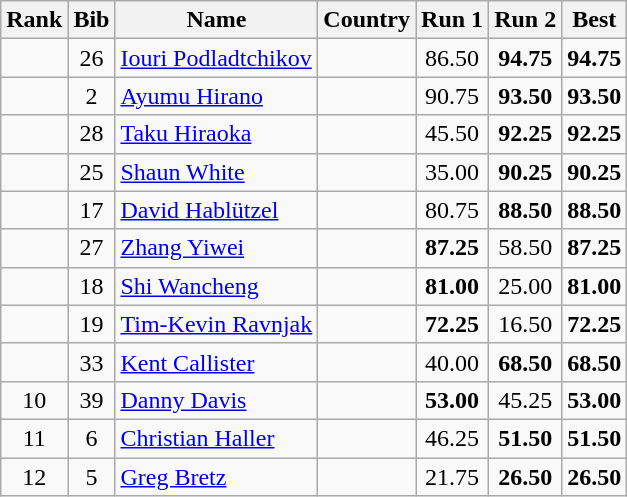<table class="wikitable sortable" style="text-align:center">
<tr>
<th>Rank</th>
<th>Bib</th>
<th>Name</th>
<th>Country</th>
<th>Run 1</th>
<th>Run 2</th>
<th>Best</th>
</tr>
<tr>
<td></td>
<td>26</td>
<td align=left><a href='#'>Iouri Podladtchikov</a></td>
<td align=left></td>
<td>86.50</td>
<td><strong>94.75</strong></td>
<td><strong>94.75</strong></td>
</tr>
<tr>
<td></td>
<td>2</td>
<td align=left><a href='#'>Ayumu Hirano</a></td>
<td align=left></td>
<td>90.75</td>
<td><strong>93.50</strong></td>
<td><strong>93.50</strong></td>
</tr>
<tr>
<td></td>
<td>28</td>
<td align=left><a href='#'>Taku Hiraoka</a></td>
<td align=left></td>
<td>45.50</td>
<td><strong>92.25</strong></td>
<td><strong>92.25</strong></td>
</tr>
<tr>
<td></td>
<td>25</td>
<td align=left><a href='#'>Shaun White</a></td>
<td align=left></td>
<td>35.00</td>
<td><strong>90.25</strong></td>
<td><strong>90.25</strong></td>
</tr>
<tr>
<td></td>
<td>17</td>
<td align=left><a href='#'>David Hablützel</a></td>
<td align=left></td>
<td>80.75</td>
<td><strong>88.50</strong></td>
<td><strong>88.50</strong></td>
</tr>
<tr>
<td></td>
<td>27</td>
<td align=left><a href='#'>Zhang Yiwei</a></td>
<td align=left></td>
<td><strong>87.25</strong></td>
<td>58.50</td>
<td><strong>87.25</strong></td>
</tr>
<tr>
<td></td>
<td>18</td>
<td align=left><a href='#'>Shi Wancheng</a></td>
<td align=left></td>
<td><strong>81.00</strong></td>
<td>25.00</td>
<td><strong>81.00</strong></td>
</tr>
<tr>
<td></td>
<td>19</td>
<td align=left><a href='#'>Tim-Kevin Ravnjak</a></td>
<td align=left></td>
<td><strong>72.25</strong></td>
<td>16.50</td>
<td><strong>72.25</strong></td>
</tr>
<tr>
<td></td>
<td>33</td>
<td align=left><a href='#'>Kent Callister</a></td>
<td align=left></td>
<td>40.00</td>
<td><strong>68.50</strong></td>
<td><strong>68.50</strong></td>
</tr>
<tr>
<td>10</td>
<td>39</td>
<td align=left><a href='#'>Danny Davis</a></td>
<td align=left></td>
<td><strong>53.00</strong></td>
<td>45.25</td>
<td><strong>53.00</strong></td>
</tr>
<tr>
<td>11</td>
<td>6</td>
<td align=left><a href='#'>Christian Haller</a></td>
<td align=left></td>
<td>46.25</td>
<td><strong>51.50</strong></td>
<td><strong>51.50</strong></td>
</tr>
<tr>
<td>12</td>
<td>5</td>
<td align=left><a href='#'>Greg Bretz</a></td>
<td align=left></td>
<td>21.75</td>
<td><strong>26.50</strong></td>
<td><strong>26.50</strong></td>
</tr>
</table>
